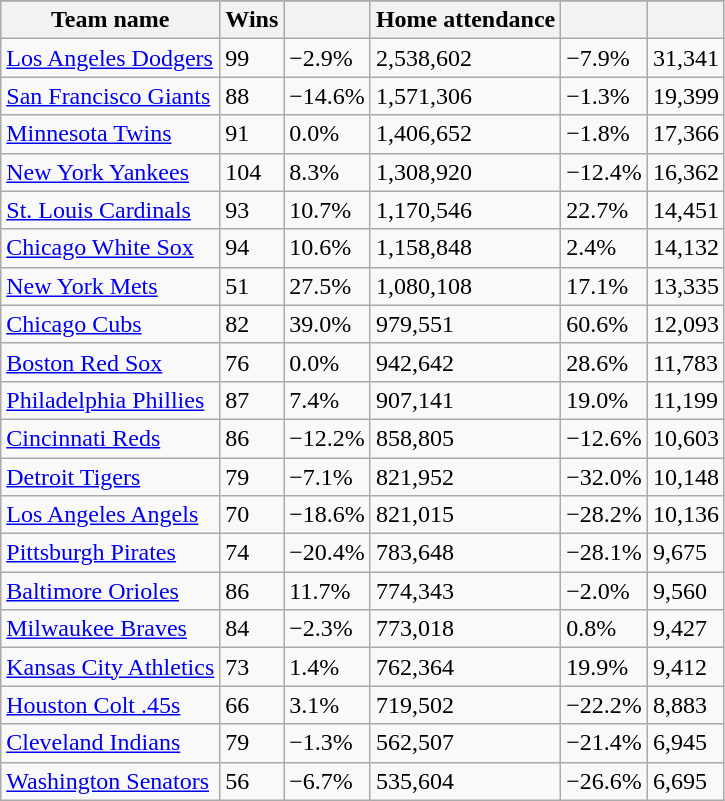<table class="wikitable sortable">
<tr style="text-align:center; font-size:larger;">
</tr>
<tr>
<th>Team name</th>
<th>Wins</th>
<th></th>
<th>Home attendance</th>
<th></th>
<th></th>
</tr>
<tr>
<td><a href='#'>Los Angeles Dodgers</a></td>
<td>99</td>
<td>−2.9%</td>
<td>2,538,602</td>
<td>−7.9%</td>
<td>31,341</td>
</tr>
<tr>
<td><a href='#'>San Francisco Giants</a></td>
<td>88</td>
<td>−14.6%</td>
<td>1,571,306</td>
<td>−1.3%</td>
<td>19,399</td>
</tr>
<tr>
<td><a href='#'>Minnesota Twins</a></td>
<td>91</td>
<td>0.0%</td>
<td>1,406,652</td>
<td>−1.8%</td>
<td>17,366</td>
</tr>
<tr>
<td><a href='#'>New York Yankees</a></td>
<td>104</td>
<td>8.3%</td>
<td>1,308,920</td>
<td>−12.4%</td>
<td>16,362</td>
</tr>
<tr>
<td><a href='#'>St. Louis Cardinals</a></td>
<td>93</td>
<td>10.7%</td>
<td>1,170,546</td>
<td>22.7%</td>
<td>14,451</td>
</tr>
<tr>
<td><a href='#'>Chicago White Sox</a></td>
<td>94</td>
<td>10.6%</td>
<td>1,158,848</td>
<td>2.4%</td>
<td>14,132</td>
</tr>
<tr>
<td><a href='#'>New York Mets</a></td>
<td>51</td>
<td>27.5%</td>
<td>1,080,108</td>
<td>17.1%</td>
<td>13,335</td>
</tr>
<tr>
<td><a href='#'>Chicago Cubs</a></td>
<td>82</td>
<td>39.0%</td>
<td>979,551</td>
<td>60.6%</td>
<td>12,093</td>
</tr>
<tr>
<td><a href='#'>Boston Red Sox</a></td>
<td>76</td>
<td>0.0%</td>
<td>942,642</td>
<td>28.6%</td>
<td>11,783</td>
</tr>
<tr>
<td><a href='#'>Philadelphia Phillies</a></td>
<td>87</td>
<td>7.4%</td>
<td>907,141</td>
<td>19.0%</td>
<td>11,199</td>
</tr>
<tr>
<td><a href='#'>Cincinnati Reds</a></td>
<td>86</td>
<td>−12.2%</td>
<td>858,805</td>
<td>−12.6%</td>
<td>10,603</td>
</tr>
<tr>
<td><a href='#'>Detroit Tigers</a></td>
<td>79</td>
<td>−7.1%</td>
<td>821,952</td>
<td>−32.0%</td>
<td>10,148</td>
</tr>
<tr>
<td><a href='#'>Los Angeles Angels</a></td>
<td>70</td>
<td>−18.6%</td>
<td>821,015</td>
<td>−28.2%</td>
<td>10,136</td>
</tr>
<tr>
<td><a href='#'>Pittsburgh Pirates</a></td>
<td>74</td>
<td>−20.4%</td>
<td>783,648</td>
<td>−28.1%</td>
<td>9,675</td>
</tr>
<tr>
<td><a href='#'>Baltimore Orioles</a></td>
<td>86</td>
<td>11.7%</td>
<td>774,343</td>
<td>−2.0%</td>
<td>9,560</td>
</tr>
<tr>
<td><a href='#'>Milwaukee Braves</a></td>
<td>84</td>
<td>−2.3%</td>
<td>773,018</td>
<td>0.8%</td>
<td>9,427</td>
</tr>
<tr>
<td><a href='#'>Kansas City Athletics</a></td>
<td>73</td>
<td>1.4%</td>
<td>762,364</td>
<td>19.9%</td>
<td>9,412</td>
</tr>
<tr>
<td><a href='#'>Houston Colt .45s</a></td>
<td>66</td>
<td>3.1%</td>
<td>719,502</td>
<td>−22.2%</td>
<td>8,883</td>
</tr>
<tr>
<td><a href='#'>Cleveland Indians</a></td>
<td>79</td>
<td>−1.3%</td>
<td>562,507</td>
<td>−21.4%</td>
<td>6,945</td>
</tr>
<tr>
<td><a href='#'>Washington Senators</a></td>
<td>56</td>
<td>−6.7%</td>
<td>535,604</td>
<td>−26.6%</td>
<td>6,695</td>
</tr>
</table>
